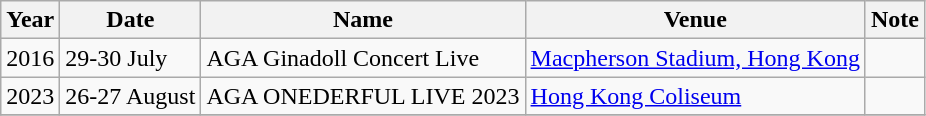<table class="wikitable plainrowheaders">
<tr>
<th scope="col">Year</th>
<th scope="col">Date</th>
<th scope="col">Name</th>
<th scope="col">Venue</th>
<th scope="col">Note</th>
</tr>
<tr>
<td>2016</td>
<td>29-30 July</td>
<td>AGA Ginadoll Concert Live</td>
<td><a href='#'>Macpherson Stadium, Hong Kong</a></td>
<td></td>
</tr>
<tr>
<td>2023</td>
<td>26-27 August</td>
<td>AGA ONEDERFUL LIVE 2023</td>
<td><a href='#'>Hong Kong Coliseum</a></td>
<td></td>
</tr>
<tr>
</tr>
</table>
